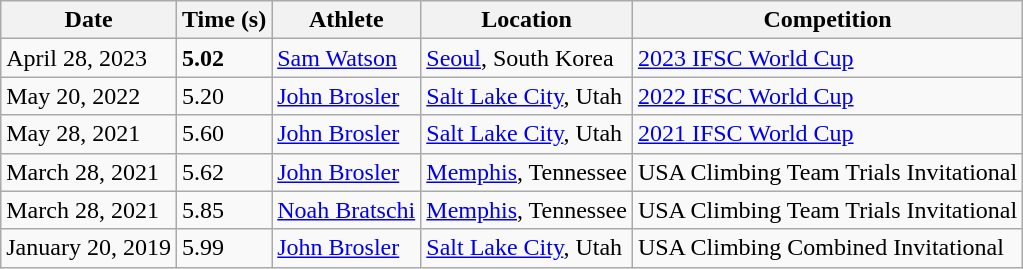<table class="wikitable">
<tr>
<th>Date</th>
<th>Time (s)</th>
<th>Athlete</th>
<th>Location</th>
<th>Competition</th>
</tr>
<tr>
<td>April 28, 2023</td>
<td><strong>5.02</strong></td>
<td><a href='#'>Sam Watson</a></td>
<td><a href='#'>Seoul</a>, South Korea</td>
<td><a href='#'>2023 IFSC World Cup</a></td>
</tr>
<tr>
<td>May 20, 2022</td>
<td>5.20</td>
<td><a href='#'>John Brosler</a></td>
<td><a href='#'>Salt Lake City</a>, Utah</td>
<td><a href='#'>2022 IFSC World Cup</a></td>
</tr>
<tr>
<td>May 28, 2021</td>
<td>5.60</td>
<td><a href='#'>John Brosler</a></td>
<td><a href='#'>Salt Lake City</a>, Utah</td>
<td><a href='#'>2021 IFSC World Cup</a></td>
</tr>
<tr>
<td>March 28, 2021</td>
<td>5.62</td>
<td><a href='#'>John Brosler</a></td>
<td><a href='#'>Memphis</a>, Tennessee</td>
<td>USA Climbing Team Trials Invitational</td>
</tr>
<tr>
<td>March 28, 2021</td>
<td>5.85</td>
<td><a href='#'>Noah Bratschi</a></td>
<td><a href='#'>Memphis</a>, Tennessee</td>
<td>USA Climbing Team Trials Invitational</td>
</tr>
<tr>
<td>January 20, 2019</td>
<td>5.99</td>
<td><a href='#'>John Brosler</a></td>
<td><a href='#'>Salt Lake City</a>, Utah</td>
<td>USA Climbing Combined Invitational</td>
</tr>
</table>
